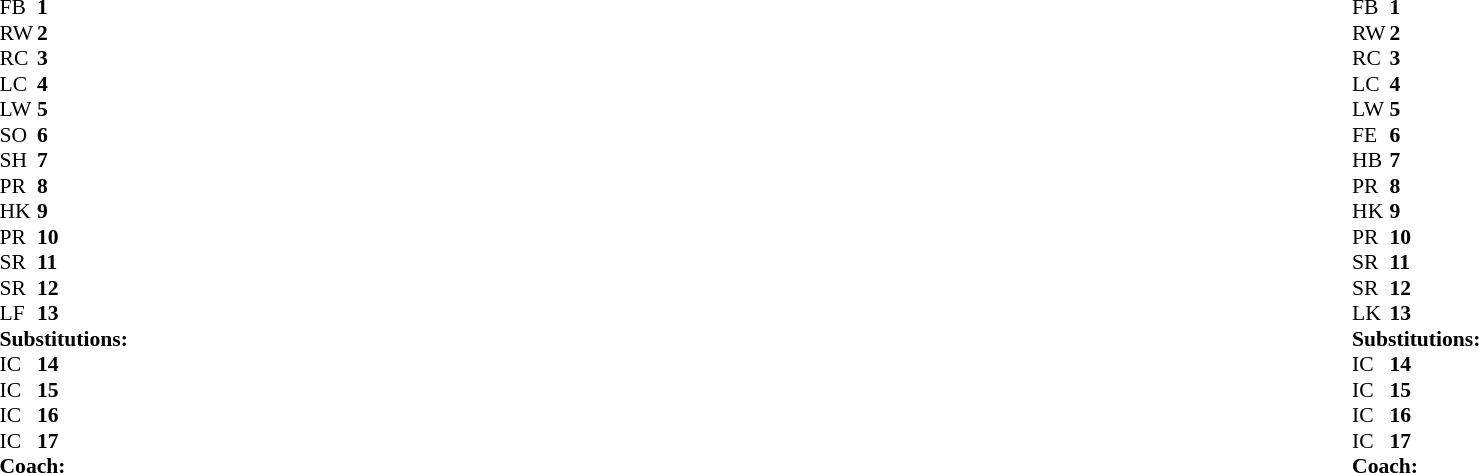<table width="100%">
<tr>
<td valign="top" width="50%"><br><table style="font-size: 90%" cellspacing="0" cellpadding="0">
<tr>
<th width="25"></th>
<th width="25"></th>
</tr>
<tr>
<td>FB</td>
<td><strong>1</strong></td>
<td></td>
</tr>
<tr>
<td>RW</td>
<td><strong>2</strong></td>
<td></td>
</tr>
<tr>
<td>RC</td>
<td><strong>3</strong></td>
<td></td>
</tr>
<tr>
<td>LC</td>
<td><strong>4</strong></td>
<td></td>
</tr>
<tr>
<td>LW</td>
<td><strong>5</strong></td>
<td></td>
</tr>
<tr>
<td>SO</td>
<td><strong>6</strong></td>
<td></td>
</tr>
<tr>
<td>SH</td>
<td><strong>7</strong></td>
<td></td>
</tr>
<tr>
<td>PR</td>
<td><strong>8</strong></td>
<td></td>
</tr>
<tr>
<td>HK</td>
<td><strong>9</strong></td>
<td></td>
</tr>
<tr>
<td>PR</td>
<td><strong>10</strong></td>
<td></td>
</tr>
<tr>
<td>SR</td>
<td><strong>11</strong></td>
<td></td>
</tr>
<tr>
<td>SR</td>
<td><strong>12</strong></td>
<td></td>
</tr>
<tr>
<td>LF</td>
<td><strong>13</strong></td>
<td></td>
</tr>
<tr>
<td colspan=3><strong>Substitutions:</strong></td>
</tr>
<tr>
<td>IC</td>
<td><strong>14</strong></td>
<td></td>
</tr>
<tr>
<td>IC</td>
<td><strong>15</strong></td>
<td></td>
</tr>
<tr>
<td>IC</td>
<td><strong>16</strong></td>
<td></td>
</tr>
<tr>
<td>IC</td>
<td><strong>17</strong></td>
<td></td>
</tr>
<tr>
<td colspan=3><strong>Coach:</strong></td>
</tr>
<tr>
<td colspan="4"></td>
</tr>
</table>
</td>
<td valign="top" width="50%"><br><table style="font-size: 90%" cellspacing="0" cellpadding="0" align="center">
<tr>
<th width="25"></th>
<th width="25"></th>
</tr>
<tr>
<td>FB</td>
<td><strong>1</strong></td>
<td></td>
</tr>
<tr>
<td>RW</td>
<td><strong>2</strong></td>
<td></td>
</tr>
<tr>
<td>RC</td>
<td><strong>3</strong></td>
<td></td>
</tr>
<tr>
<td>LC</td>
<td><strong>4</strong></td>
<td></td>
</tr>
<tr>
<td>LW</td>
<td><strong>5</strong></td>
<td></td>
</tr>
<tr>
<td>FE</td>
<td><strong>6</strong></td>
<td></td>
</tr>
<tr>
<td>HB</td>
<td><strong>7</strong></td>
<td></td>
</tr>
<tr>
<td>PR</td>
<td><strong>8</strong></td>
<td></td>
</tr>
<tr>
<td>HK</td>
<td><strong>9</strong></td>
<td></td>
</tr>
<tr>
<td>PR</td>
<td><strong>10</strong></td>
<td></td>
</tr>
<tr>
<td>SR</td>
<td><strong>11</strong></td>
<td></td>
</tr>
<tr>
<td>SR</td>
<td><strong>12</strong></td>
<td></td>
</tr>
<tr>
<td>LK</td>
<td><strong>13</strong></td>
<td></td>
</tr>
<tr>
<td colspan=3><strong>Substitutions:</strong></td>
</tr>
<tr>
<td>IC</td>
<td><strong>14</strong></td>
<td></td>
</tr>
<tr>
<td>IC</td>
<td><strong>15</strong></td>
<td></td>
</tr>
<tr>
<td>IC</td>
<td><strong>16</strong></td>
<td></td>
</tr>
<tr>
<td>IC</td>
<td><strong>17</strong></td>
<td></td>
</tr>
<tr>
<td colspan=3><strong>Coach:</strong></td>
</tr>
<tr>
<td colspan="4"></td>
</tr>
</table>
</td>
</tr>
</table>
